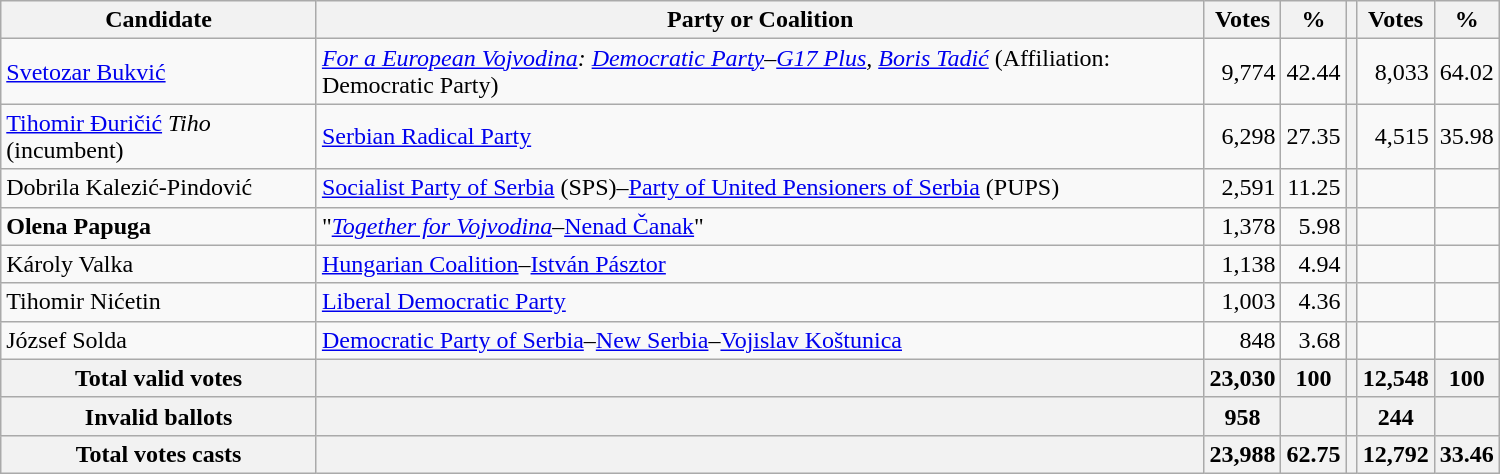<table style="width:1000px;" class="wikitable">
<tr>
<th>Candidate</th>
<th>Party or Coalition</th>
<th>Votes</th>
<th>%</th>
<th></th>
<th>Votes</th>
<th>%</th>
</tr>
<tr>
<td align="left"><a href='#'>Svetozar Bukvić</a></td>
<td align="left"><em><a href='#'>For a European Vojvodina</a>: <a href='#'>Democratic Party</a>–<a href='#'>G17 Plus</a>, <a href='#'>Boris Tadić</a></em> (Affiliation: Democratic Party)</td>
<td align="right">9,774</td>
<td align="right">42.44</td>
<th align="left"></th>
<td align="right">8,033</td>
<td align="right">64.02</td>
</tr>
<tr>
<td align="left"><a href='#'>Tihomir Đuričić</a> <em>Tiho</em> (incumbent)</td>
<td align="left"><a href='#'>Serbian Radical Party</a></td>
<td align="right">6,298</td>
<td align="right">27.35</td>
<th align="left"></th>
<td align="right">4,515</td>
<td align="right">35.98</td>
</tr>
<tr>
<td align="left">Dobrila Kalezić-Pindović</td>
<td align="left"><a href='#'>Socialist Party of Serbia</a> (SPS)–<a href='#'>Party of United Pensioners of Serbia</a> (PUPS)</td>
<td align="right">2,591</td>
<td align="right">11.25</td>
<th align="left"></th>
<td align="right"></td>
<td align="right"></td>
</tr>
<tr>
<td align="left"><strong>Olena Papuga</strong></td>
<td align="left">"<em><a href='#'>Together for Vojvodina</a></em>–<a href='#'>Nenad Čanak</a>"</td>
<td align="right">1,378</td>
<td align="right">5.98</td>
<th align="left"></th>
<td align="right"></td>
<td align="right"></td>
</tr>
<tr>
<td align="left">Károly Valka</td>
<td align="left"><a href='#'>Hungarian Coalition</a>–<a href='#'>István Pásztor</a></td>
<td align="right">1,138</td>
<td align="right">4.94</td>
<th align="left"></th>
<td align="right"></td>
<td align="right"></td>
</tr>
<tr>
<td align="left">Tihomir Nićetin</td>
<td align="left"><a href='#'>Liberal Democratic Party</a></td>
<td align="right">1,003</td>
<td align="right">4.36</td>
<th align="left"></th>
<td align="right"></td>
<td align="right"></td>
</tr>
<tr>
<td align="left">József Solda</td>
<td align="left"><a href='#'>Democratic Party of Serbia</a>–<a href='#'>New Serbia</a>–<a href='#'>Vojislav Koštunica</a></td>
<td align="right">848</td>
<td align="right">3.68</td>
<th align="left"></th>
<td align="right"></td>
<td align="right"></td>
</tr>
<tr>
<th align="left">Total valid votes</th>
<th align="left"></th>
<th align="right">23,030</th>
<th align="right">100</th>
<th align="left"></th>
<th align="right">12,548</th>
<th align="right">100</th>
</tr>
<tr>
<th align="left">Invalid ballots</th>
<th align="left"></th>
<th align="right">958</th>
<th align="right"></th>
<th align="left"></th>
<th align="right">244</th>
<th align="right"></th>
</tr>
<tr>
<th align="left">Total votes casts</th>
<th align="left"></th>
<th align="right">23,988</th>
<th align="right">62.75</th>
<th align="left"></th>
<th align="right">12,792</th>
<th align="right">33.46</th>
</tr>
</table>
